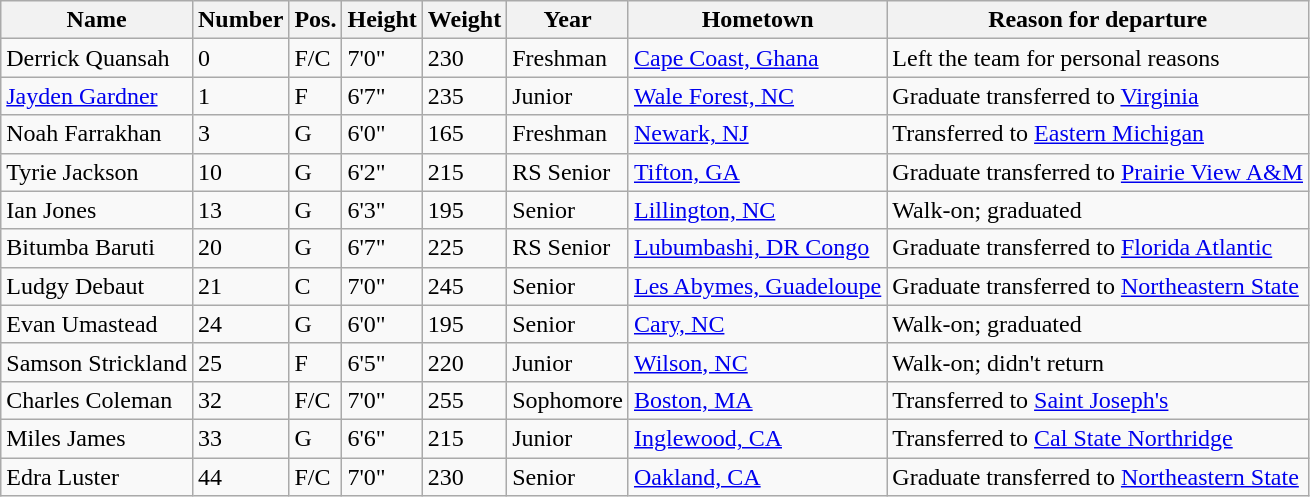<table class="wikitable sortable" border="1">
<tr>
<th>Name</th>
<th>Number</th>
<th>Pos.</th>
<th>Height</th>
<th>Weight</th>
<th>Year</th>
<th>Hometown</th>
<th class="unsortable">Reason for departure</th>
</tr>
<tr>
<td>Derrick Quansah</td>
<td>0</td>
<td>F/C</td>
<td>7'0"</td>
<td>230</td>
<td>Freshman</td>
<td><a href='#'>Cape Coast, Ghana</a></td>
<td>Left the team for personal reasons</td>
</tr>
<tr>
<td><a href='#'>Jayden Gardner</a></td>
<td>1</td>
<td>F</td>
<td>6'7"</td>
<td>235</td>
<td>Junior</td>
<td><a href='#'>Wale Forest, NC</a></td>
<td>Graduate transferred to <a href='#'>Virginia</a></td>
</tr>
<tr>
<td>Noah Farrakhan</td>
<td>3</td>
<td>G</td>
<td>6'0"</td>
<td>165</td>
<td>Freshman</td>
<td><a href='#'>Newark, NJ</a></td>
<td>Transferred to <a href='#'>Eastern Michigan</a></td>
</tr>
<tr>
<td>Tyrie Jackson</td>
<td>10</td>
<td>G</td>
<td>6'2"</td>
<td>215</td>
<td>RS Senior</td>
<td><a href='#'>Tifton, GA</a></td>
<td>Graduate transferred to <a href='#'>Prairie View A&M</a></td>
</tr>
<tr>
<td>Ian Jones</td>
<td>13</td>
<td>G</td>
<td>6'3"</td>
<td>195</td>
<td>Senior</td>
<td><a href='#'>Lillington, NC</a></td>
<td>Walk-on; graduated</td>
</tr>
<tr>
<td>Bitumba Baruti</td>
<td>20</td>
<td>G</td>
<td>6'7"</td>
<td>225</td>
<td>RS Senior</td>
<td><a href='#'>Lubumbashi, DR Congo</a></td>
<td>Graduate transferred to <a href='#'>Florida Atlantic</a></td>
</tr>
<tr>
<td>Ludgy Debaut</td>
<td>21</td>
<td>C</td>
<td>7'0"</td>
<td>245</td>
<td>Senior</td>
<td><a href='#'>Les Abymes, Guadeloupe</a></td>
<td>Graduate transferred to <a href='#'>Northeastern State</a></td>
</tr>
<tr>
<td>Evan Umastead</td>
<td>24</td>
<td>G</td>
<td>6'0"</td>
<td>195</td>
<td>Senior</td>
<td><a href='#'>Cary, NC</a></td>
<td>Walk-on; graduated</td>
</tr>
<tr>
<td>Samson Strickland</td>
<td>25</td>
<td>F</td>
<td>6'5"</td>
<td>220</td>
<td>Junior</td>
<td><a href='#'>Wilson, NC</a></td>
<td>Walk-on; didn't return</td>
</tr>
<tr>
<td>Charles Coleman</td>
<td>32</td>
<td>F/C</td>
<td>7'0"</td>
<td>255</td>
<td>Sophomore</td>
<td><a href='#'>Boston, MA</a></td>
<td>Transferred to <a href='#'>Saint Joseph's</a></td>
</tr>
<tr>
<td>Miles James</td>
<td>33</td>
<td>G</td>
<td>6'6"</td>
<td>215</td>
<td>Junior</td>
<td><a href='#'>Inglewood, CA</a></td>
<td>Transferred to <a href='#'>Cal State Northridge</a></td>
</tr>
<tr>
<td>Edra Luster</td>
<td>44</td>
<td>F/C</td>
<td>7'0"</td>
<td>230</td>
<td>Senior</td>
<td><a href='#'>Oakland, CA</a></td>
<td>Graduate transferred to <a href='#'>Northeastern State</a></td>
</tr>
</table>
